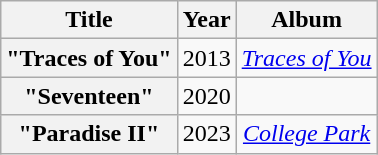<table class="wikitable plainrowheaders" style="text-align:center;">
<tr>
<th scope="col">Title</th>
<th scope="col">Year</th>
<th scope="col">Album</th>
</tr>
<tr>
<th scope="row">"Traces of You"<br></th>
<td>2013</td>
<td><em><a href='#'>Traces of You</a></em></td>
</tr>
<tr>
<th scope="row">"Seventeen"<br></th>
<td>2020</td>
<td></td>
</tr>
<tr>
<th scope="row">"Paradise II"<br></th>
<td>2023</td>
<td><em><a href='#'>College Park</a></em></td>
</tr>
</table>
